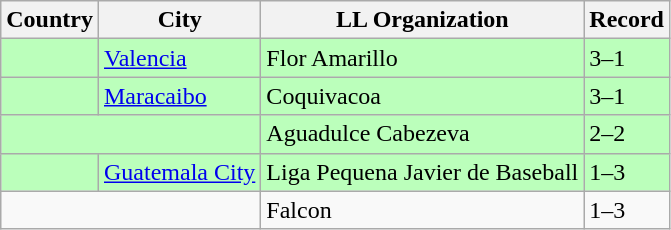<table class="wikitable">
<tr>
<th>Country</th>
<th>City</th>
<th>LL Organization</th>
<th>Record</th>
</tr>
<tr style="background:#bfb;">
<td><strong></strong></td>
<td><a href='#'>Valencia</a></td>
<td>Flor Amarillo</td>
<td>3–1</td>
</tr>
<tr style="background:#bfb;">
<td><strong></strong></td>
<td><a href='#'>Maracaibo</a></td>
<td>Coquivacoa</td>
<td>3–1</td>
</tr>
<tr style="background:#bfb;">
<td colspan="2"><strong></strong></td>
<td>Aguadulce Cabezeva</td>
<td>2–2</td>
</tr>
<tr style="background:#bfb;">
<td><strong></strong></td>
<td><a href='#'>Guatemala City</a></td>
<td>Liga Pequena Javier de Baseball</td>
<td>1–3</td>
</tr>
<tr>
<td colspan="2"><strong></strong></td>
<td>Falcon</td>
<td>1–3</td>
</tr>
</table>
